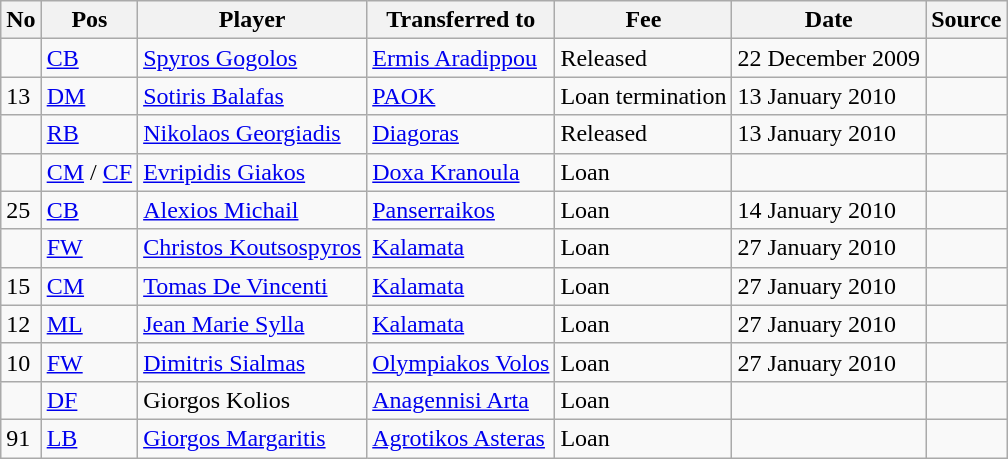<table class="wikitable">
<tr>
<th>No</th>
<th>Pos</th>
<th>Player</th>
<th>Transferred to</th>
<th>Fee</th>
<th>Date</th>
<th>Source</th>
</tr>
<tr>
<td></td>
<td><a href='#'>CB</a></td>
<td><a href='#'>Spyros Gogolos</a></td>
<td><a href='#'>Ermis Aradippou</a></td>
<td>Released</td>
<td>22 December 2009</td>
<td></td>
</tr>
<tr>
<td>13</td>
<td><a href='#'>DM</a></td>
<td><a href='#'>Sotiris Balafas</a></td>
<td><a href='#'>PAOK</a></td>
<td>Loan termination</td>
<td>13 January 2010</td>
<td></td>
</tr>
<tr>
<td></td>
<td><a href='#'>RB</a></td>
<td><a href='#'>Nikolaos Georgiadis</a></td>
<td><a href='#'>Diagoras</a></td>
<td>Released</td>
<td>13 January 2010</td>
<td></td>
</tr>
<tr>
<td></td>
<td><a href='#'>CM</a> / <a href='#'>CF</a></td>
<td><a href='#'>Evripidis Giakos</a></td>
<td><a href='#'>Doxa Kranoula</a></td>
<td>Loan</td>
<td></td>
<td></td>
</tr>
<tr>
<td>25</td>
<td><a href='#'>CB</a></td>
<td><a href='#'>Alexios Michail</a></td>
<td><a href='#'>Panserraikos</a></td>
<td>Loan</td>
<td>14 January 2010</td>
<td></td>
</tr>
<tr>
<td></td>
<td><a href='#'>FW</a></td>
<td><a href='#'>Christos Koutsospyros</a></td>
<td><a href='#'>Kalamata</a></td>
<td>Loan</td>
<td>27 January 2010</td>
<td></td>
</tr>
<tr>
<td>15</td>
<td><a href='#'>CM</a></td>
<td><a href='#'>Tomas De Vincenti</a></td>
<td><a href='#'>Kalamata</a></td>
<td>Loan</td>
<td>27 January 2010</td>
<td></td>
</tr>
<tr>
<td>12</td>
<td><a href='#'>ML</a></td>
<td><a href='#'>Jean Marie Sylla</a></td>
<td><a href='#'>Kalamata</a></td>
<td>Loan</td>
<td>27 January 2010</td>
<td></td>
</tr>
<tr>
<td>10</td>
<td><a href='#'>FW</a></td>
<td><a href='#'>Dimitris Sialmas</a></td>
<td><a href='#'>Olympiakos Volos</a></td>
<td>Loan</td>
<td>27 January 2010</td>
<td></td>
</tr>
<tr>
<td></td>
<td><a href='#'>DF</a></td>
<td>Giorgos Kolios</td>
<td><a href='#'>Anagennisi Arta</a></td>
<td>Loan</td>
<td></td>
<td></td>
</tr>
<tr>
<td>91</td>
<td><a href='#'>LB</a></td>
<td><a href='#'>Giorgos Margaritis</a></td>
<td><a href='#'>Agrotikos Asteras</a></td>
<td>Loan</td>
<td></td>
<td></td>
</tr>
</table>
